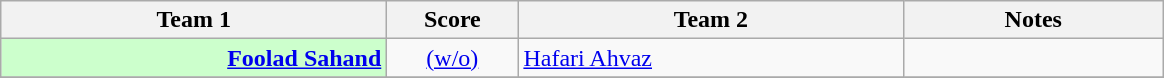<table class="wikitable" style="text-align:center">
<tr>
<th width=250>Team 1</th>
<th width=80>Score</th>
<th width=250>Team 2</th>
<th width=165>Notes</th>
</tr>
<tr>
<td style="background:#cfc;" align="right"><strong><a href='#'>Foolad Sahand</a></strong></td>
<td><a href='#'>(w/o)</a></td>
<td align="left"><a href='#'>Hafari Ahvaz</a></td>
<td></td>
</tr>
<tr>
</tr>
</table>
